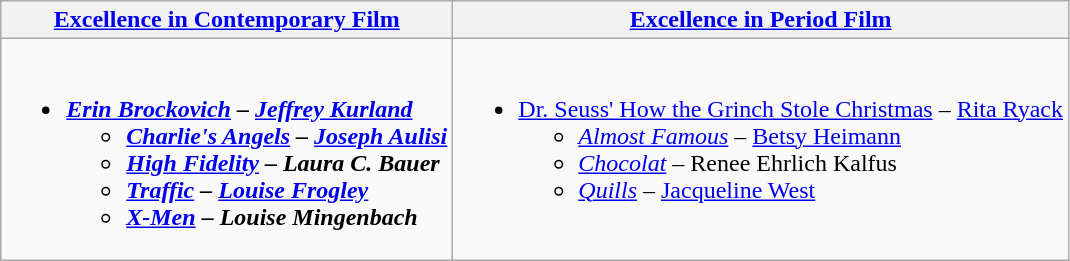<table class="wikitable">
<tr>
<th><a href='#'>Excellence in Contemporary Film</a></th>
<th><a href='#'>Excellence in Period Film</a></th>
</tr>
<tr>
<td valign="top"><br><ul><li><strong><em><a href='#'>Erin Brockovich</a><em> – <a href='#'>Jeffrey Kurland</a><strong><ul><li></em><a href='#'>Charlie's Angels</a><em> – <a href='#'>Joseph Aulisi</a></li><li></em><a href='#'>High Fidelity</a><em> – Laura C. Bauer</li><li></em><a href='#'>Traffic</a><em> – <a href='#'>Louise Frogley</a></li><li></em><a href='#'>X-Men</a><em> – Louise Mingenbach</li></ul></li></ul></td>
<td valign="top"><br><ul><li></em></strong><a href='#'>Dr. Seuss' How the Grinch Stole Christmas</a></em> – <a href='#'>Rita Ryack</a></strong><ul><li><em><a href='#'>Almost Famous</a></em> – <a href='#'>Betsy Heimann</a></li><li><em><a href='#'>Chocolat</a></em> – Renee Ehrlich Kalfus</li><li><em><a href='#'>Quills</a></em> – <a href='#'>Jacqueline West</a></li></ul></li></ul></td>
</tr>
</table>
